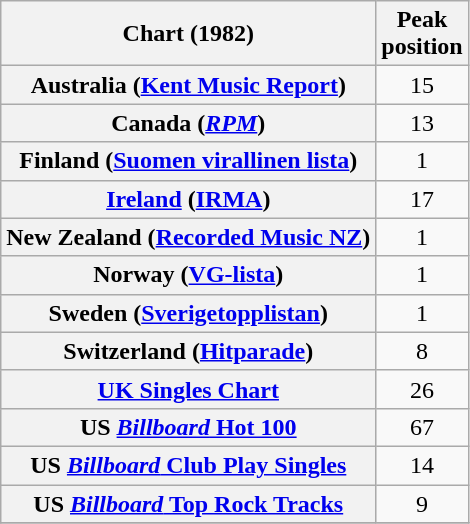<table class="wikitable sortable plainrowheaders" style="text-align:center;">
<tr>
<th scope="col">Chart (1982)</th>
<th scope="col">Peak<br>position</th>
</tr>
<tr>
<th scope="row">Australia (<a href='#'>Kent Music Report</a>)</th>
<td>15</td>
</tr>
<tr>
<th scope="row">Canada (<em><a href='#'>RPM</a></em>)</th>
<td>13</td>
</tr>
<tr>
<th scope="row">Finland (<a href='#'>Suomen virallinen lista</a>)</th>
<td>1</td>
</tr>
<tr>
<th scope="row"><a href='#'>Ireland</a> (<a href='#'>IRMA</a>)</th>
<td>17</td>
</tr>
<tr>
<th scope="row">New Zealand (<a href='#'>Recorded Music NZ</a>)</th>
<td>1</td>
</tr>
<tr>
<th scope="row">Norway (<a href='#'>VG-lista</a>)</th>
<td>1</td>
</tr>
<tr>
<th scope="row">Sweden (<a href='#'>Sverigetopplistan</a>)</th>
<td>1</td>
</tr>
<tr>
<th scope="row">Switzerland (<a href='#'>Hitparade</a>)</th>
<td>8</td>
</tr>
<tr>
<th scope="row"><a href='#'>UK Singles Chart</a></th>
<td>26</td>
</tr>
<tr>
<th scope="row">US <a href='#'><em>Billboard</em> Hot 100</a></th>
<td>67</td>
</tr>
<tr>
<th scope="row">US <a href='#'><em>Billboard</em> Club Play Singles</a></th>
<td>14</td>
</tr>
<tr>
<th scope="row">US <a href='#'><em>Billboard</em> Top Rock Tracks</a></th>
<td>9</td>
</tr>
<tr>
</tr>
</table>
